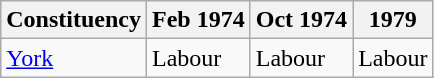<table class="wikitable">
<tr>
<th>Constituency</th>
<th>Feb 1974</th>
<th>Oct 1974</th>
<th>1979</th>
</tr>
<tr>
<td><a href='#'>York</a></td>
<td bgcolor=>Labour</td>
<td bgcolor=>Labour</td>
<td bgcolor=>Labour</td>
</tr>
</table>
